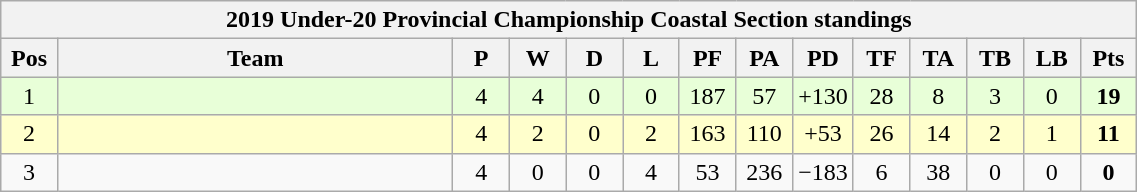<table class="wikitable" style="text-align:center; font-size:100%; width:60%;">
<tr>
<th colspan="100%" cellpadding="0" cellspacing="0"><strong>2019 Under-20 Provincial Championship Coastal Section standings</strong></th>
</tr>
<tr>
<th style="width:5%;">Pos</th>
<th style="width:35%;">Team</th>
<th style="width:5%;">P</th>
<th style="width:5%;">W</th>
<th style="width:5%;">D</th>
<th style="width:5%;">L</th>
<th style="width:5%;">PF</th>
<th style="width:5%;">PA</th>
<th style="width:5%;">PD</th>
<th style="width:5%;">TF</th>
<th style="width:5%;">TA</th>
<th style="width:5%;">TB</th>
<th style="width:5%;">LB</th>
<th style="width:5%;">Pts<br></th>
</tr>
<tr style="background:#E8FFD8;">
<td>1</td>
<td style="text-align:left;"></td>
<td>4</td>
<td>4</td>
<td>0</td>
<td>0</td>
<td>187</td>
<td>57</td>
<td>+130</td>
<td>28</td>
<td>8</td>
<td>3</td>
<td>0</td>
<td><strong>19</strong></td>
</tr>
<tr style="background:#FFFFCC;">
<td>2</td>
<td style="text-align:left;"></td>
<td>4</td>
<td>2</td>
<td>0</td>
<td>2</td>
<td>163</td>
<td>110</td>
<td>+53</td>
<td>26</td>
<td>14</td>
<td>2</td>
<td>1</td>
<td><strong>11</strong></td>
</tr>
<tr>
<td>3</td>
<td style="text-align:left;"></td>
<td>4</td>
<td>0</td>
<td>0</td>
<td>4</td>
<td>53</td>
<td>236</td>
<td>−183</td>
<td>6</td>
<td>38</td>
<td>0</td>
<td>0</td>
<td><strong>0</strong></td>
</tr>
</table>
